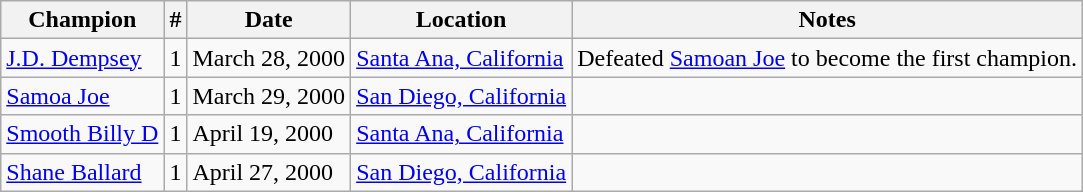<table class="wikitable">
<tr>
<th>Champion</th>
<th>#</th>
<th>Date</th>
<th>Location</th>
<th>Notes</th>
</tr>
<tr>
<td><a href='#'>J.D. Dempsey</a></td>
<td>1</td>
<td>March 28, 2000</td>
<td><a href='#'>Santa Ana, California</a></td>
<td>Defeated <a href='#'>Samoan Joe</a> to become the first champion.</td>
</tr>
<tr>
<td><a href='#'>Samoa Joe</a></td>
<td>1</td>
<td>March 29, 2000</td>
<td><a href='#'>San Diego, California</a></td>
<td></td>
</tr>
<tr>
<td><a href='#'>Smooth Billy D</a></td>
<td>1</td>
<td>April 19, 2000</td>
<td><a href='#'>Santa Ana, California</a></td>
<td></td>
</tr>
<tr>
<td><a href='#'>Shane Ballard</a></td>
<td>1</td>
<td>April 27, 2000</td>
<td><a href='#'>San Diego, California</a></td>
<td></td>
</tr>
</table>
